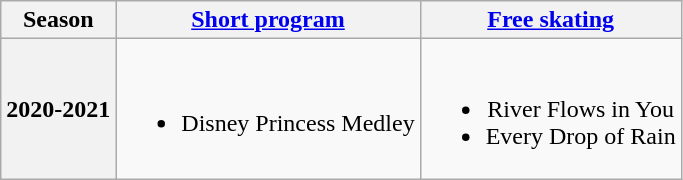<table class=wikitable style=text-align:center>
<tr>
<th>Season</th>
<th><a href='#'>Short program</a></th>
<th><a href='#'>Free skating</a></th>
</tr>
<tr>
<th>2020-2021<br></th>
<td><br><ul><li>Disney Princess Medley <br></li></ul></td>
<td><br><ul><li>River Flows in You <br></li><li>Every Drop of Rain <br></li></ul></td>
</tr>
</table>
